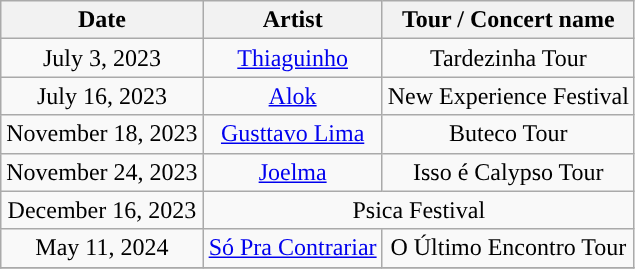<table class="wikitable" style="text-align:center;">
<tr>
<th style="text-align:center;">Date</th>
<th style="text-align:center;">Artist</th>
<th style="text-align:center;">Tour / Concert name</th>
</tr>
<tr>
<td>July 3, 2023</td>
<td><a href='#'>Thiaguinho</a></td>
<td>Tardezinha Tour</td>
</tr>
<tr>
<td>July 16, 2023</td>
<td><a href='#'>Alok</a></td>
<td>New Experience Festival</td>
</tr>
<tr>
<td>November 18, 2023</td>
<td><a href='#'>Gusttavo Lima</a></td>
<td>Buteco Tour</td>
</tr>
<tr>
<td>November 24, 2023</td>
<td><a href='#'>Joelma</a></td>
<td>Isso é Calypso Tour</td>
</tr>
<tr>
<td>December 16, 2023</td>
<td colspan="2">Psica Festival</td>
</tr>
<tr>
<td>May 11, 2024</td>
<td><a href='#'>Só Pra Contrariar</a></td>
<td>O Último Encontro Tour</td>
</tr>
<tr>
</tr>
</table>
